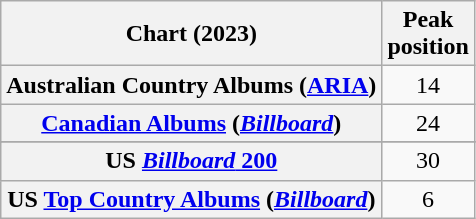<table class="wikitable sortable plainrowheaders" style="text-align:center">
<tr>
<th scope="col">Chart (2023)</th>
<th scope="col">Peak<br>position</th>
</tr>
<tr>
<th scope="row">Australian Country Albums (<a href='#'>ARIA</a>)</th>
<td>14</td>
</tr>
<tr>
<th scope="row"><a href='#'>Canadian Albums</a> (<em><a href='#'>Billboard</a></em>)</th>
<td>24</td>
</tr>
<tr>
</tr>
<tr>
</tr>
<tr>
<th scope="row">US <a href='#'><em>Billboard</em> 200</a></th>
<td>30</td>
</tr>
<tr>
<th scope="row">US <a href='#'>Top Country Albums</a> (<em><a href='#'>Billboard</a></em>)</th>
<td>6</td>
</tr>
</table>
